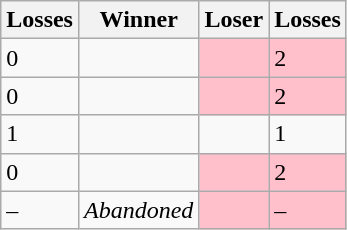<table class=wikitable>
<tr>
<th>Losses</th>
<th>Winner</th>
<th>Loser</th>
<th>Losses</th>
</tr>
<tr>
<td>0</td>
<td></td>
<td bgcolor=pink></td>
<td bgcolor=pink>2</td>
</tr>
<tr>
<td>0</td>
<td></td>
<td bgcolor=pink></td>
<td bgcolor=pink>2</td>
</tr>
<tr>
<td>1</td>
<td></td>
<td></td>
<td>1</td>
</tr>
<tr>
<td>0</td>
<td></td>
<td bgcolor=pink></td>
<td bgcolor=pink>2</td>
</tr>
<tr>
<td>–</td>
<td><em>Abandoned</em></td>
<td bgcolor=pink></td>
<td bgcolor=pink>–</td>
</tr>
</table>
